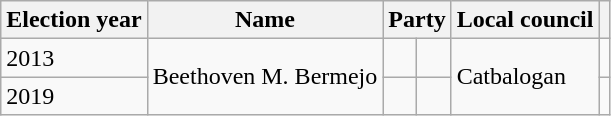<table class="wikitable">
<tr>
<th>Election year</th>
<th>Name</th>
<th colspan="2">Party</th>
<th>Local council</th>
<th></th>
</tr>
<tr>
<td>2013</td>
<td rowspan="2">Beethoven M. Bermejo</td>
<td></td>
<td></td>
<td rowspan="2">Catbalogan</td>
<td></td>
</tr>
<tr>
<td>2019</td>
<td></td>
<td></td>
</tr>
</table>
